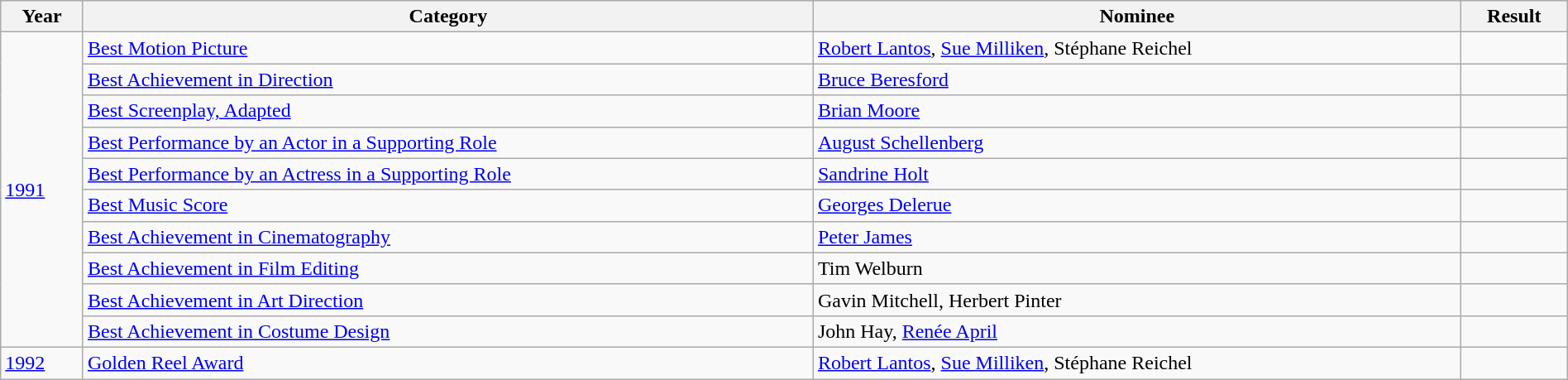<table class="wikitable plainrowheaders sortable" width="100%">
<tr>
<th>Year</th>
<th>Category</th>
<th>Nominee</th>
<th>Result</th>
</tr>
<tr>
<td rowspan="10"><a href='#'>1991</a></td>
<td><a href='#'>Best Motion Picture</a></td>
<td><a href='#'>Robert Lantos</a>, <a href='#'>Sue Milliken</a>, Stéphane Reichel</td>
<td></td>
</tr>
<tr>
<td><a href='#'>Best Achievement in Direction</a></td>
<td><a href='#'>Bruce Beresford</a></td>
<td></td>
</tr>
<tr>
<td><a href='#'>Best Screenplay, Adapted</a></td>
<td><a href='#'>Brian Moore</a></td>
<td></td>
</tr>
<tr>
<td><a href='#'>Best Performance by an Actor in a Supporting Role</a></td>
<td><a href='#'>August Schellenberg</a></td>
<td></td>
</tr>
<tr>
<td><a href='#'>Best Performance by an Actress in a Supporting Role</a></td>
<td><a href='#'>Sandrine Holt</a></td>
<td></td>
</tr>
<tr>
<td><a href='#'>Best Music Score</a></td>
<td><a href='#'>Georges Delerue</a></td>
<td></td>
</tr>
<tr>
<td><a href='#'>Best Achievement in Cinematography</a></td>
<td><a href='#'>Peter James</a></td>
<td></td>
</tr>
<tr>
<td><a href='#'>Best Achievement in Film Editing</a></td>
<td>Tim Welburn</td>
<td></td>
</tr>
<tr>
<td><a href='#'>Best Achievement in Art Direction</a></td>
<td>Gavin Mitchell, Herbert Pinter</td>
<td></td>
</tr>
<tr>
<td><a href='#'>Best Achievement in Costume Design</a></td>
<td>John Hay, <a href='#'>Renée April</a></td>
<td></td>
</tr>
<tr>
<td><a href='#'>1992</a></td>
<td><a href='#'>Golden Reel Award</a></td>
<td><a href='#'>Robert Lantos</a>, <a href='#'>Sue Milliken</a>, Stéphane Reichel</td>
<td></td>
</tr>
</table>
